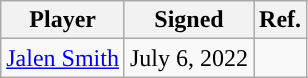<table class="wikitable sortable sortable" style="text-align: center">
<tr>
<th>Player</th>
<th>Signed</th>
<th>Ref.</th>
</tr>
<tr>
<td><a href='#'>Jalen Smith</a></td>
<td>July 6, 2022</td>
<td></td>
</tr>
</table>
